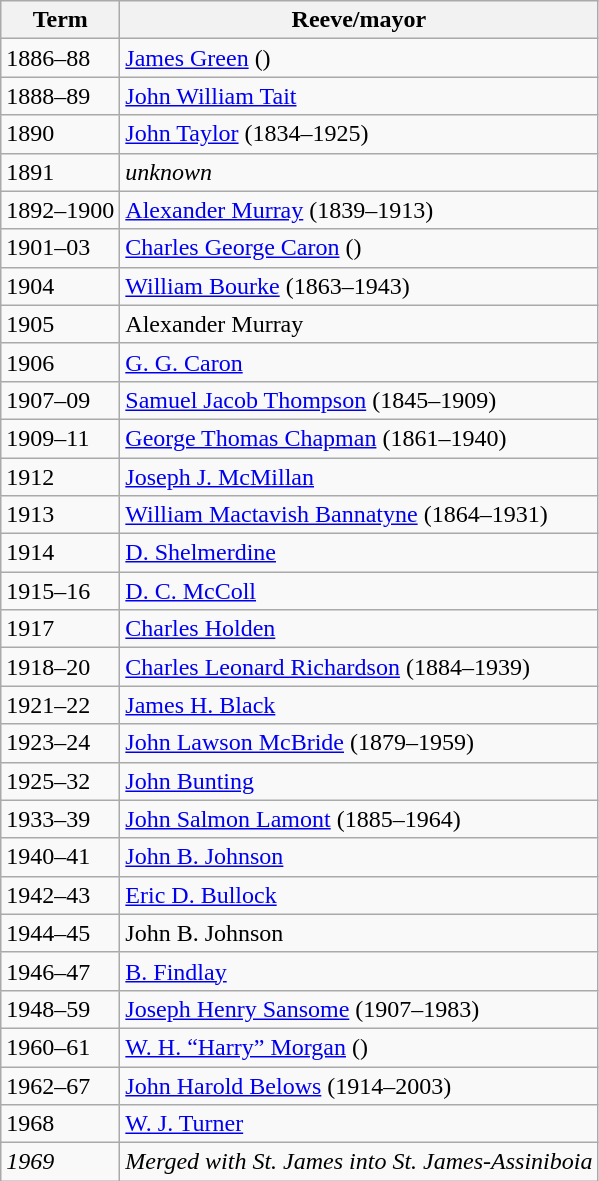<table class="wikitable">
<tr>
<th>Term</th>
<th>Reeve/mayor</th>
</tr>
<tr>
<td>1886–88</td>
<td><a href='#'>James Green</a> ()</td>
</tr>
<tr>
<td>1888–89</td>
<td><a href='#'>John William Tait</a></td>
</tr>
<tr>
<td>1890</td>
<td><a href='#'>John Taylor</a> (1834–1925)</td>
</tr>
<tr>
<td>1891</td>
<td><em>unknown</em></td>
</tr>
<tr>
<td>1892–1900</td>
<td><a href='#'>Alexander Murray</a> (1839–1913)</td>
</tr>
<tr>
<td>1901–03</td>
<td><a href='#'>Charles George Caron</a> ()</td>
</tr>
<tr>
<td>1904</td>
<td><a href='#'>William Bourke</a> (1863–1943)</td>
</tr>
<tr>
<td>1905</td>
<td>Alexander Murray</td>
</tr>
<tr>
<td>1906</td>
<td><a href='#'>G. G. Caron</a></td>
</tr>
<tr>
<td>1907–09</td>
<td><a href='#'>Samuel Jacob Thompson</a> (1845–1909)</td>
</tr>
<tr>
<td>1909–11</td>
<td><a href='#'>George Thomas Chapman</a> (1861–1940)</td>
</tr>
<tr>
<td>1912</td>
<td><a href='#'>Joseph J. McMillan</a></td>
</tr>
<tr>
<td>1913</td>
<td><a href='#'>William Mactavish Bannatyne</a> (1864–1931)</td>
</tr>
<tr>
<td>1914</td>
<td><a href='#'>D. Shelmerdine</a></td>
</tr>
<tr>
<td>1915–16</td>
<td><a href='#'>D. C. McColl</a></td>
</tr>
<tr>
<td>1917</td>
<td><a href='#'>Charles Holden</a></td>
</tr>
<tr>
<td>1918–20</td>
<td><a href='#'>Charles Leonard Richardson</a> (1884–1939)</td>
</tr>
<tr>
<td>1921–22</td>
<td><a href='#'>James H. Black</a></td>
</tr>
<tr>
<td>1923–24</td>
<td><a href='#'>John Lawson McBride</a> (1879–1959)</td>
</tr>
<tr>
<td>1925–32</td>
<td><a href='#'>John Bunting</a></td>
</tr>
<tr>
<td>1933–39</td>
<td><a href='#'>John Salmon Lamont</a> (1885–1964)</td>
</tr>
<tr>
<td>1940–41</td>
<td><a href='#'>John B. Johnson</a></td>
</tr>
<tr>
<td>1942–43</td>
<td><a href='#'>Eric D. Bullock</a></td>
</tr>
<tr>
<td>1944–45</td>
<td>John B. Johnson</td>
</tr>
<tr>
<td>1946–47</td>
<td><a href='#'>B. Findlay</a></td>
</tr>
<tr>
<td>1948–59</td>
<td><a href='#'>Joseph Henry Sansome</a> (1907–1983)</td>
</tr>
<tr>
<td>1960–61</td>
<td><a href='#'>W. H. “Harry” Morgan</a> ()</td>
</tr>
<tr>
<td>1962–67</td>
<td><a href='#'>John Harold Belows</a> (1914–2003)</td>
</tr>
<tr>
<td>1968</td>
<td><a href='#'>W. J. Turner</a></td>
</tr>
<tr>
<td><em>1969</em></td>
<td><em>Merged with St. James into St. James-Assiniboia</em></td>
</tr>
</table>
